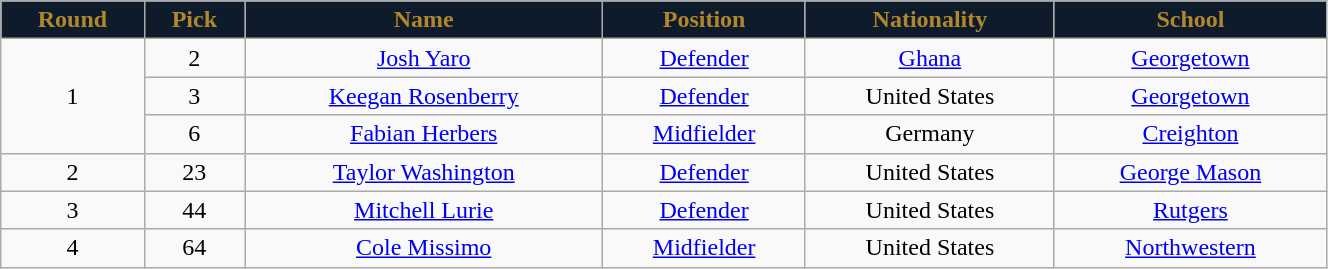<table class="wikitable"  style="text-align:center; font-size:100%; width:70%;">
<tr>
<th style="background:#0E1B2A; color:#B1872D;" scope="col">Round</th>
<th style="background:#0E1B2A; color:#B1872D; text-align:center;">Pick</th>
<th style="background:#0E1B2A; color:#B1872D; text-align:center;">Name</th>
<th style="background:#0E1B2A; color:#B1872D;" text-align:center;">Position</th>
<th style="background:#0E1B2A; color:#B1872D; text-align:center;">Nationality</th>
<th style="background:#0E1B2A; color:#B1872D; text-align:center;">School</th>
</tr>
<tr>
<td rowspan=3">1</td>
<td>2</td>
<td><a href='#'>Josh Yaro</a></td>
<td><a href='#'>Defender</a></td>
<td> <a href='#'>Ghana</a></td>
<td><a href='#'>Georgetown</a></td>
</tr>
<tr>
<td>3</td>
<td><a href='#'>Keegan Rosenberry</a></td>
<td><a href='#'>Defender</a></td>
<td> United States</td>
<td><a href='#'>Georgetown</a></td>
</tr>
<tr>
<td>6</td>
<td><a href='#'>Fabian Herbers</a></td>
<td><a href='#'>Midfielder</a></td>
<td> Germany</td>
<td><a href='#'>Creighton</a></td>
</tr>
<tr>
<td>2</td>
<td>23</td>
<td><a href='#'>Taylor Washington</a></td>
<td><a href='#'>Defender</a></td>
<td> United States</td>
<td><a href='#'>George Mason</a></td>
</tr>
<tr>
<td>3</td>
<td>44</td>
<td><a href='#'>Mitchell Lurie</a></td>
<td><a href='#'>Defender</a></td>
<td> United States</td>
<td><a href='#'>Rutgers</a></td>
</tr>
<tr>
<td>4</td>
<td>64</td>
<td><a href='#'>Cole Missimo</a></td>
<td><a href='#'>Midfielder</a></td>
<td> United States</td>
<td><a href='#'>Northwestern</a></td>
</tr>
</table>
